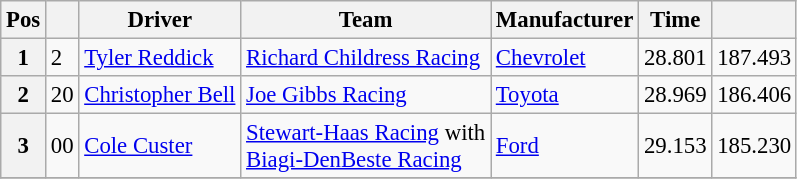<table class="wikitable" style="font-size:95%">
<tr>
<th>Pos</th>
<th></th>
<th>Driver</th>
<th>Team</th>
<th>Manufacturer</th>
<th>Time</th>
<th></th>
</tr>
<tr>
<th>1</th>
<td>2</td>
<td><a href='#'>Tyler Reddick</a></td>
<td><a href='#'>Richard Childress Racing</a></td>
<td><a href='#'>Chevrolet</a></td>
<td>28.801</td>
<td>187.493</td>
</tr>
<tr>
<th>2</th>
<td>20</td>
<td><a href='#'>Christopher Bell</a></td>
<td><a href='#'>Joe Gibbs Racing</a></td>
<td><a href='#'>Toyota</a></td>
<td>28.969</td>
<td>186.406</td>
</tr>
<tr>
<th>3</th>
<td>00</td>
<td><a href='#'>Cole Custer</a></td>
<td><a href='#'>Stewart-Haas Racing</a> with <br> <a href='#'>Biagi-DenBeste Racing</a></td>
<td><a href='#'>Ford</a></td>
<td>29.153</td>
<td>185.230</td>
</tr>
<tr>
</tr>
</table>
